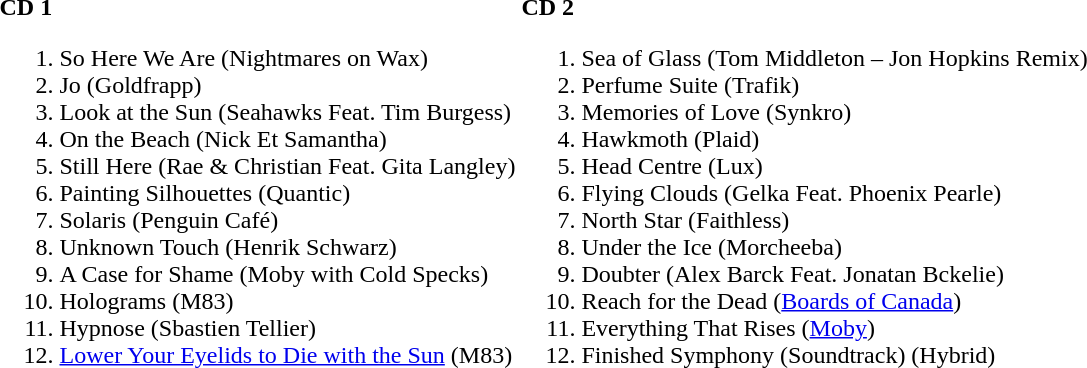<table>
<tr>
<td><strong>CD 1</strong><br><ol><li>So Here We Are (Nightmares on Wax)</li><li>Jo (Goldfrapp)</li><li>Look at the Sun (Seahawks Feat. Tim Burgess)</li><li>On the Beach (Nick Et Samantha)</li><li>Still Here (Rae & Christian Feat. Gita Langley)</li><li>Painting Silhouettes (Quantic)</li><li>Solaris (Penguin Café)</li><li>Unknown Touch (Henrik Schwarz)</li><li>A Case for Shame (Moby with Cold Specks)</li><li>Holograms (M83)</li><li>Hypnose (Sbastien Tellier)</li><li><a href='#'>Lower Your Eyelids to Die with the Sun</a> (M83)</li></ol></td>
<td><strong>CD 2</strong><br><ol><li>Sea of Glass (Tom Middleton – Jon Hopkins Remix)</li><li>Perfume Suite (Trafik)</li><li>Memories of Love (Synkro)</li><li>Hawkmoth (Plaid)</li><li>Head Centre (Lux)</li><li>Flying Clouds (Gelka Feat. Phoenix Pearle)</li><li>North Star (Faithless)</li><li>Under the Ice (Morcheeba)</li><li>Doubter (Alex Barck Feat. Jonatan Bckelie)</li><li>Reach for the Dead (<a href='#'>Boards of Canada</a>)</li><li>Everything That Rises (<a href='#'>Moby</a>)</li><li>Finished Symphony (Soundtrack) (Hybrid)</li></ol></td>
</tr>
</table>
